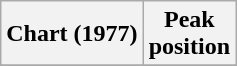<table class="wikitable plainrowheaders">
<tr>
<th scope="col">Chart (1977)</th>
<th scope="col">Peak<br>position</th>
</tr>
<tr>
</tr>
</table>
